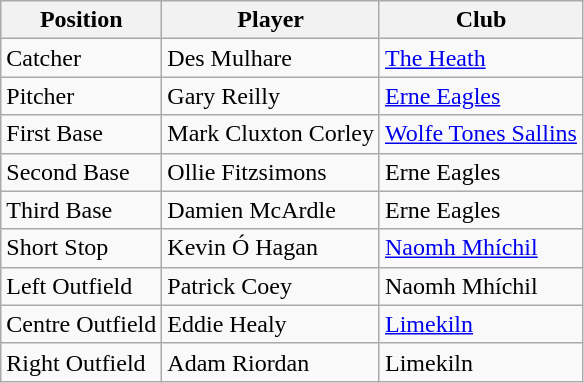<table class="wikitable">
<tr>
<th>Position</th>
<th>Player</th>
<th>Club</th>
</tr>
<tr>
<td>Catcher</td>
<td>Des Mulhare</td>
<td><a href='#'>The Heath</a></td>
</tr>
<tr>
<td>Pitcher</td>
<td>Gary Reilly</td>
<td><a href='#'>Erne Eagles</a></td>
</tr>
<tr>
<td>First Base</td>
<td>Mark Cluxton Corley</td>
<td><a href='#'>Wolfe Tones Sallins</a></td>
</tr>
<tr>
<td>Second Base</td>
<td>Ollie Fitzsimons</td>
<td>Erne Eagles</td>
</tr>
<tr>
<td>Third Base</td>
<td>Damien McArdle</td>
<td>Erne Eagles</td>
</tr>
<tr>
<td>Short Stop</td>
<td>Kevin Ó Hagan</td>
<td><a href='#'>Naomh Mhíchil</a></td>
</tr>
<tr>
<td>Left Outfield</td>
<td>Patrick Coey</td>
<td>Naomh Mhíchil</td>
</tr>
<tr>
<td>Centre Outfield</td>
<td>Eddie Healy</td>
<td><a href='#'>Limekiln</a></td>
</tr>
<tr>
<td>Right Outfield</td>
<td>Adam Riordan</td>
<td>Limekiln</td>
</tr>
</table>
